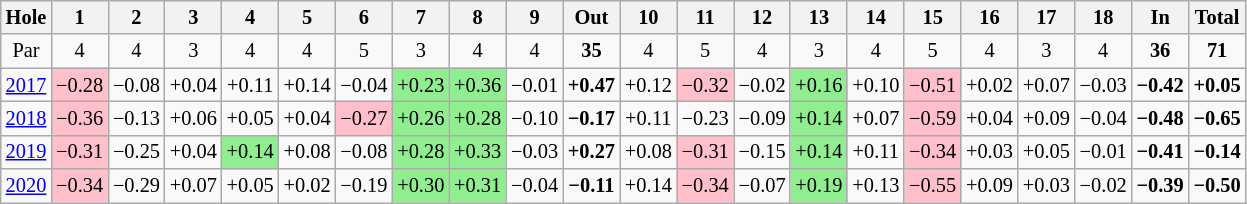<table class="wikitable" style="font-size:85%; text-align:center">
<tr>
<th align="left">Hole</th>
<th>1</th>
<th>2</th>
<th>3</th>
<th>4</th>
<th>5</th>
<th>6</th>
<th>7</th>
<th>8</th>
<th>9</th>
<th>Out</th>
<th>10</th>
<th>11</th>
<th>12</th>
<th>13</th>
<th>14</th>
<th>15</th>
<th>16</th>
<th>17</th>
<th>18</th>
<th>In</th>
<th>Total</th>
</tr>
<tr>
<td>Par</td>
<td>4</td>
<td>4</td>
<td>3</td>
<td>4</td>
<td>4</td>
<td>5</td>
<td>3</td>
<td>4</td>
<td>4</td>
<td><strong>35</strong></td>
<td>4</td>
<td>5</td>
<td>4</td>
<td>3</td>
<td>4</td>
<td>5</td>
<td>4</td>
<td>3</td>
<td>4</td>
<td><strong>36</strong></td>
<td><strong>71</strong></td>
</tr>
<tr>
<td align="left"><a href='#'>2017</a></td>
<td bgcolor="pink">−0.28</td>
<td>−0.08</td>
<td>+0.04</td>
<td>+0.11</td>
<td>+0.14</td>
<td>−0.04</td>
<td bgcolor="lightgreen">+0.23</td>
<td bgcolor="lightgreen">+0.36</td>
<td>−0.01</td>
<td><strong>+0.47</strong></td>
<td>+0.12</td>
<td bgcolor="pink">−0.32</td>
<td>−0.02</td>
<td bgcolor="lightgreen">+0.16</td>
<td>+0.10</td>
<td bgcolor="pink">−0.51</td>
<td>+0.02</td>
<td>+0.07</td>
<td>−0.03</td>
<td><strong>−0.42</strong></td>
<td><strong>+0.05</strong></td>
</tr>
<tr>
<td align="left"><a href='#'>2018</a></td>
<td bgcolor="pink">−0.36</td>
<td>−0.13</td>
<td>+0.06</td>
<td>+0.05</td>
<td>+0.04</td>
<td bgcolor="pink">−0.27</td>
<td bgcolor="lightgreen">+0.26</td>
<td bgcolor="lightgreen">+0.28</td>
<td>−0.10</td>
<td><strong>−0.17</strong></td>
<td>+0.11</td>
<td>−0.23</td>
<td>−0.09</td>
<td bgcolor="lightgreen">+0.14</td>
<td>+0.07</td>
<td bgcolor="pink">−0.59</td>
<td>+0.04</td>
<td>+0.09</td>
<td>−0.04</td>
<td><strong>−0.48</strong></td>
<td><strong>−0.65</strong></td>
</tr>
<tr>
<td><a href='#'>2019</a></td>
<td bgcolor="pink">−0.31</td>
<td>−0.25</td>
<td>+0.04</td>
<td bgcolor="lightgreen">+0.14</td>
<td>+0.08</td>
<td>−0.08</td>
<td bgcolor="lightgreen">+0.28</td>
<td bgcolor="lightgreen">+0.33</td>
<td>−0.03</td>
<td><strong>+0.27</strong></td>
<td>+0.08</td>
<td bgcolor="pink">−0.31</td>
<td>−0.15</td>
<td bgcolor="lightgreen">+0.14</td>
<td>+0.11</td>
<td bgcolor="pink">−0.34</td>
<td>+0.03</td>
<td>+0.05</td>
<td>−0.01</td>
<td><strong>−0.41</strong></td>
<td><strong>−0.14</strong></td>
</tr>
<tr>
<td><a href='#'>2020</a></td>
<td bgcolor="pink">−0.34</td>
<td>−0.29</td>
<td>+0.07</td>
<td>+0.05</td>
<td>+0.02</td>
<td>−0.19</td>
<td bgcolor="lightgreen">+0.30</td>
<td bgcolor="lightgreen">+0.31</td>
<td>−0.04</td>
<td><strong>−0.11</strong></td>
<td>+0.14</td>
<td bgcolor="pink">−0.34</td>
<td>−0.07</td>
<td bgcolor="lightgreen">+0.19</td>
<td>+0.13</td>
<td bgcolor="pink">−0.55</td>
<td>+0.09</td>
<td>+0.03</td>
<td>−0.02</td>
<td><strong>−0.39</strong></td>
<td><strong>−0.50</strong></td>
</tr>
</table>
